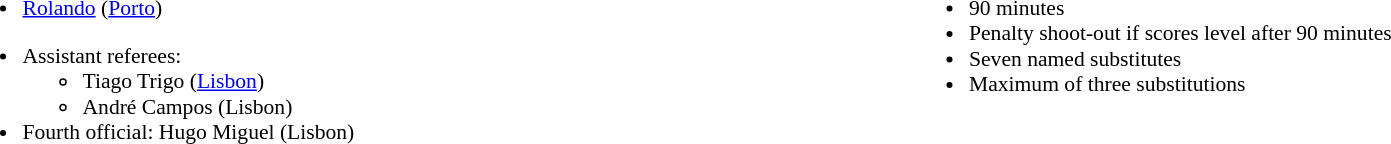<table style="width:100%; font-size:90%">
<tr>
<td style="width:50%; vertical-align:top"><br><ul><li> <a href='#'>Rolando</a> (<a href='#'>Porto</a>)</li></ul><ul><li>Assistant referees:<ul><li>Tiago Trigo (<a href='#'>Lisbon</a>)</li><li>André Campos (Lisbon)</li></ul></li><li>Fourth official: Hugo Miguel (Lisbon)</li></ul></td>
<td style="width:50%; vertical-align:top"><br><ul><li>90 minutes</li><li>Penalty shoot-out if scores level after 90 minutes</li><li>Seven named substitutes</li><li>Maximum of three substitutions</li></ul></td>
</tr>
</table>
